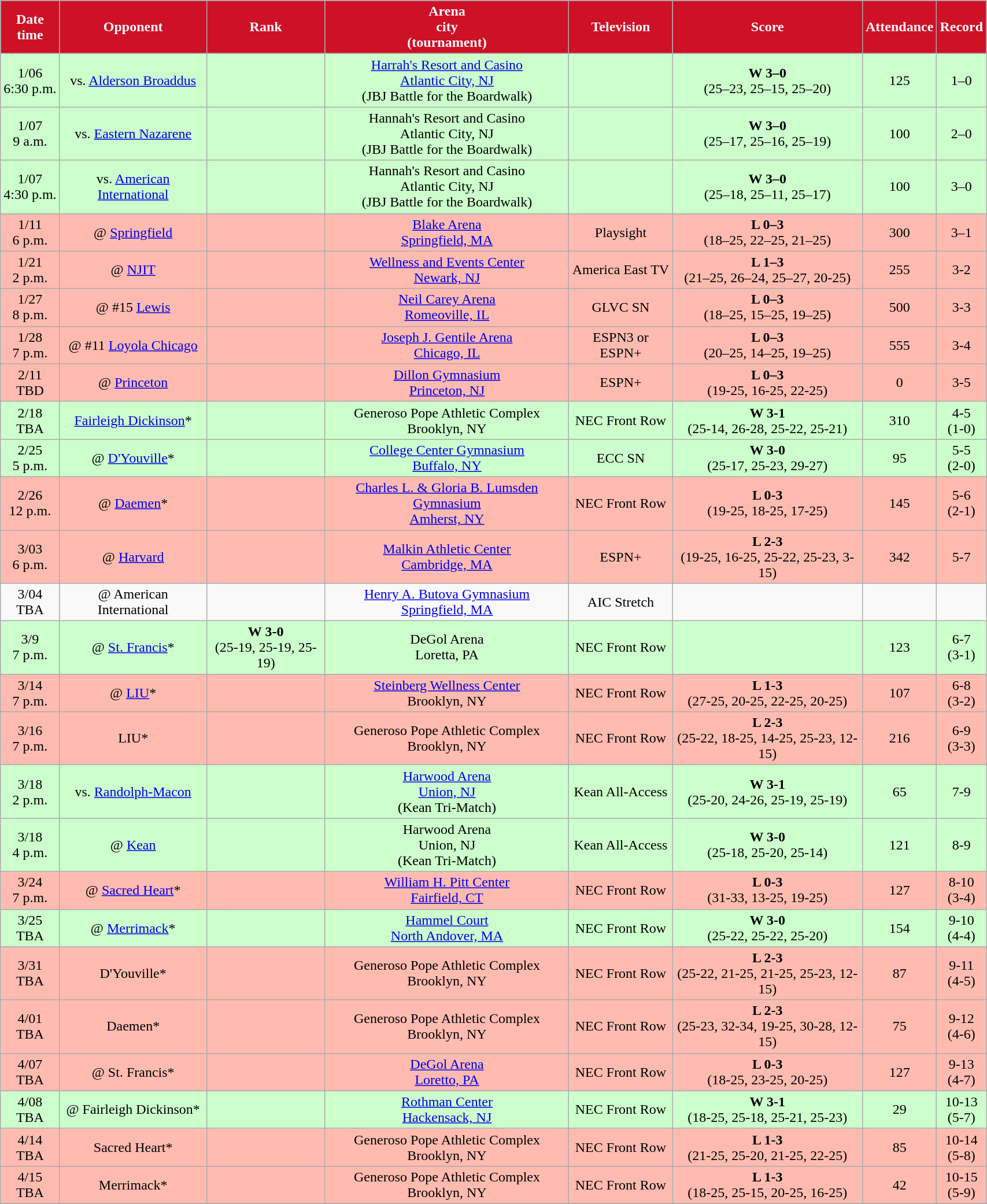<table class="wikitable sortable" style="width:90%">
<tr>
<th style="background:#CE1126; color:#FFFFFF;" scope="col">Date<br>time</th>
<th style="background:#CE1126; color:#FFFFFF;" scope="col">Opponent</th>
<th style="background:#CE1126; color:#FFFFFF;" scope="col">Rank</th>
<th style="background:#CE1126; color:#FFFFFF;" scope="col">Arena<br>city<br>(tournament)</th>
<th style="background:#CE1126; color:#FFFFFF;" scope="col">Television</th>
<th style="background:#CE1126; color:#FFFFFF;" scope="col">Score</th>
<th style="background:#CE1126; color:#FFFFFF;" scope="col">Attendance</th>
<th style="background:#CE1126; color:#FFFFFF;" scope="col">Record</th>
</tr>
<tr align="center" bgcolor="#ccffcc">
<td>1/06<br>6:30 p.m.</td>
<td>vs. <a href='#'>Alderson Broaddus</a></td>
<td></td>
<td><a href='#'>Harrah's Resort and Casino</a><br><a href='#'>Atlantic City, NJ</a><br>(JBJ Battle for the Boardwalk)</td>
<td></td>
<td><strong>W 3–0</strong><br>(25–23, 25–15, 25–20)</td>
<td>125</td>
<td>1–0</td>
</tr>
<tr align="center" bgcolor="#ccffcc">
<td>1/07<br>9 a.m.</td>
<td>vs. <a href='#'>Eastern Nazarene</a></td>
<td></td>
<td>Hannah's Resort and Casino<br>Atlantic City, NJ<br>(JBJ Battle for the Boardwalk)</td>
<td></td>
<td><strong>W 3–0</strong><br>(25–17, 25–16, 25–19)</td>
<td>100</td>
<td>2–0</td>
</tr>
<tr align="center" bgcolor="#ccffcc">
<td>1/07<br>4:30 p.m.</td>
<td>vs. <a href='#'>American International</a></td>
<td></td>
<td>Hannah's Resort and Casino<br>Atlantic City, NJ<br>(JBJ Battle for the Boardwalk)</td>
<td></td>
<td><strong>W 3–0</strong><br>(25–18, 25–11, 25–17)</td>
<td>100</td>
<td>3–0</td>
</tr>
<tr align="center" bgcolor="#ffbbb">
<td>1/11<br>6 p.m.</td>
<td>@ <a href='#'>Springfield</a></td>
<td></td>
<td><a href='#'>Blake Arena</a><br><a href='#'>Springfield, MA</a></td>
<td>Playsight</td>
<td><strong>L 0–3</strong><br>(18–25, 22–25, 21–25)</td>
<td>300</td>
<td>3–1</td>
</tr>
<tr align="center" bgcolor="#ffbbb">
<td>1/21<br>2 p.m.</td>
<td>@ <a href='#'>NJIT</a></td>
<td></td>
<td><a href='#'>Wellness and Events Center</a><br><a href='#'>Newark, NJ</a></td>
<td>America East TV</td>
<td><strong>L 1–3</strong><br>(21–25, 26–24, 25–27, 20-25)</td>
<td>255</td>
<td>3-2</td>
</tr>
<tr align="center" bgcolor="#ffbbb">
<td>1/27<br>8 p.m.</td>
<td>@ #15 <a href='#'>Lewis</a></td>
<td></td>
<td><a href='#'>Neil Carey Arena</a><br><a href='#'>Romeoville, IL</a></td>
<td>GLVC SN</td>
<td><strong>L 0–3</strong><br>(18–25, 15–25, 19–25)</td>
<td>500</td>
<td>3-3</td>
</tr>
<tr align="center" bgcolor="#ffbbb">
<td>1/28<br>7 p.m.</td>
<td>@ #11 <a href='#'>Loyola Chicago</a></td>
<td></td>
<td><a href='#'>Joseph J. Gentile Arena</a> <br> <a href='#'>Chicago, IL</a></td>
<td>ESPN3 or ESPN+</td>
<td><strong>L 0–3</strong><br>(20–25, 14–25, 19–25)</td>
<td>555</td>
<td>3-4</td>
</tr>
<tr align="center" bgcolor="#ffbbb">
<td>2/11<br>TBD</td>
<td>@ <a href='#'>Princeton</a></td>
<td></td>
<td><a href='#'>Dillon Gymnasium</a><br><a href='#'>Princeton, NJ</a></td>
<td>ESPN+</td>
<td><strong>L 0–3</strong><br>(19-25, 16-25, 22-25)</td>
<td>0</td>
<td>3-5</td>
</tr>
<tr align="center" bgcolor="#ccffcc">
<td>2/18<br>TBA</td>
<td><a href='#'>Fairleigh Dickinson</a>*</td>
<td></td>
<td>Generoso Pope Athletic Complex<br>Brooklyn, NY</td>
<td>NEC Front Row</td>
<td><strong>W 3-1</strong><br>(25-14, 26-28, 25-22, 25-21)</td>
<td>310</td>
<td>4-5<br>(1-0)</td>
</tr>
<tr align="center" bgcolor="#ccffcc">
<td>2/25<br>5 p.m.</td>
<td>@ <a href='#'>D'Youville</a>*</td>
<td></td>
<td><a href='#'>College Center Gymnasium</a><br><a href='#'>Buffalo, NY</a></td>
<td>ECC SN</td>
<td><strong>W 3-0</strong><br>(25-17, 25-23, 29-27)</td>
<td>95</td>
<td>5-5<br>(2-0)</td>
</tr>
<tr align="center" bgcolor="#ffbbb">
<td>2/26<br>12 p.m.</td>
<td>@ <a href='#'>Daemen</a>*</td>
<td></td>
<td><a href='#'>Charles L. & Gloria B. Lumsden Gymnasium</a><br><a href='#'>Amherst, NY</a></td>
<td>NEC Front Row</td>
<td><strong>L 0-3</strong><br>(19-25, 18-25, 17-25)</td>
<td>145</td>
<td>5-6<br>(2-1)</td>
</tr>
<tr align="center" bgcolor="#ffbbb">
<td>3/03<br>6 p.m.</td>
<td>@ <a href='#'>Harvard</a></td>
<td></td>
<td><a href='#'>Malkin Athletic Center</a><br><a href='#'>Cambridge, MA</a></td>
<td>ESPN+</td>
<td><strong>L 2-3</strong><br>(19-25, 16-25, 25-22, 25-23, 3-15)</td>
<td>342</td>
<td>5-7</td>
</tr>
<tr align="center">
<td>3/04<br>TBA</td>
<td>@ American International</td>
<td></td>
<td><a href='#'>Henry A. Butova Gymnasium</a><br><a href='#'>Springfield, MA</a></td>
<td>AIC Stretch</td>
<td></td>
<td></td>
<td></td>
</tr>
<tr align="center" bgcolor="#ccffcc">
<td>3/9<br>7 p.m.</td>
<td>@ <a href='#'>St. Francis</a>*</td>
<td><strong>W 3-0</strong><br>(25-19, 25-19, 25-19)</td>
<td>DeGol Arena<br>Loretta, PA</td>
<td>NEC Front Row</td>
<td></td>
<td>123</td>
<td>6-7<br>(3-1)</td>
</tr>
<tr align="center" bgcolor="#ffbbb">
<td>3/14<br>7 p.m.</td>
<td>@ <a href='#'>LIU</a>*</td>
<td></td>
<td><a href='#'>Steinberg Wellness Center</a><br>Brooklyn, NY</td>
<td>NEC Front Row</td>
<td><strong>L 1-3</strong><br>(27-25, 20-25, 22-25, 20-25)</td>
<td>107</td>
<td>6-8<br>(3-2)</td>
</tr>
<tr align="center" bgcolor="#ffbbb">
<td>3/16<br>7 p.m.</td>
<td>LIU*</td>
<td></td>
<td>Generoso Pope Athletic Complex<br>Brooklyn, NY</td>
<td>NEC Front Row</td>
<td><strong>L 2-3</strong><br>(25-22, 18-25, 14-25, 25-23, 12-15)</td>
<td>216</td>
<td>6-9<br>(3-3)</td>
</tr>
<tr align="center" bgcolor="#ccffcc">
<td>3/18<br>2 p.m.</td>
<td>vs. <a href='#'>Randolph-Macon</a></td>
<td></td>
<td><a href='#'>Harwood Arena</a><br><a href='#'>Union, NJ</a><br>(Kean Tri-Match)</td>
<td>Kean All-Access</td>
<td><strong>W 3-1</strong><br>(25-20, 24-26, 25-19, 25-19)</td>
<td>65</td>
<td>7-9</td>
</tr>
<tr align="center" bgcolor="#ccffcc">
<td>3/18<br>4 p.m.</td>
<td>@ <a href='#'>Kean</a></td>
<td></td>
<td>Harwood Arena<br>Union, NJ<br>(Kean Tri-Match)</td>
<td>Kean All-Access</td>
<td><strong>W 3-0</strong><br>(25-18, 25-20, 25-14)</td>
<td>121</td>
<td>8-9</td>
</tr>
<tr align="center" bgcolor="#ffbbb">
<td>3/24<br>7 p.m.</td>
<td>@ <a href='#'>Sacred Heart</a>*</td>
<td></td>
<td><a href='#'>William H. Pitt Center</a><br><a href='#'>Fairfield, CT</a></td>
<td>NEC Front Row</td>
<td><strong>L 0-3</strong><br>(31-33, 13-25, 19-25)</td>
<td>127</td>
<td>8-10<br>(3-4)</td>
</tr>
<tr align="center" bgcolor="#ccffcc">
<td>3/25<br>TBA</td>
<td>@ <a href='#'>Merrimack</a>*</td>
<td></td>
<td><a href='#'>Hammel Court</a><br><a href='#'>North Andover, MA</a></td>
<td>NEC Front Row</td>
<td><strong>W 3-0</strong><br>(25-22, 25-22, 25-20)</td>
<td>154</td>
<td>9-10<br>(4-4)</td>
</tr>
<tr align="center" bgcolor="#ffbbb">
<td>3/31<br>TBA</td>
<td>D'Youville*</td>
<td></td>
<td>Generoso Pope Athletic Complex<br>Brooklyn, NY</td>
<td>NEC Front Row</td>
<td><strong>L 2-3</strong><br>(25-22, 21-25, 21-25, 25-23, 12-15)</td>
<td>87</td>
<td>9-11<br>(4-5)</td>
</tr>
<tr align="center" bgcolor="#ffbbb">
<td>4/01<br>TBA</td>
<td>Daemen*</td>
<td></td>
<td>Generoso Pope Athletic Complex<br>Brooklyn, NY</td>
<td>NEC Front Row</td>
<td><strong>L 2-3</strong><br>(25-23, 32-34, 19-25, 30-28, 12-15)</td>
<td>75</td>
<td>9-12<br>(4-6)</td>
</tr>
<tr align="center" bgcolor="#ffbbb">
<td>4/07<br>TBA</td>
<td>@ St. Francis*</td>
<td></td>
<td><a href='#'>DeGol Arena</a><br><a href='#'>Loretto, PA</a></td>
<td>NEC Front Row</td>
<td><strong>L 0-3</strong><br>(18-25, 23-25, 20-25)</td>
<td>127</td>
<td>9-13<br>(4-7)</td>
</tr>
<tr align="center" bgcolor="#ccffcc">
<td>4/08<br>TBA</td>
<td>@ Fairleigh Dickinson*</td>
<td></td>
<td><a href='#'>Rothman Center</a><br><a href='#'>Hackensack, NJ</a></td>
<td>NEC Front Row</td>
<td><strong>W 3-1</strong><br>(18-25, 25-18, 25-21, 25-23)</td>
<td>29</td>
<td>10-13<br>(5-7)</td>
</tr>
<tr align="center" bgcolor="#ffbbb">
<td>4/14<br>TBA</td>
<td>Sacred Heart*</td>
<td></td>
<td>Generoso Pope Athletic Complex<br>Brooklyn, NY</td>
<td>NEC Front Row</td>
<td><strong>L 1-3</strong><br>(21-25, 25-20, 21-25, 22-25)</td>
<td>85</td>
<td>10-14<br>(5-8)</td>
</tr>
<tr align="center" bgcolor="#ffbbb">
<td>4/15<br>TBA</td>
<td>Merrimack*</td>
<td></td>
<td>Generoso Pope Athletic Complex<br>Brooklyn, NY</td>
<td>NEC Front Row</td>
<td><strong>L 1-3</strong><br>(18-25, 25-15, 20-25, 16-25)</td>
<td>42</td>
<td>10-15<br>(5-9)</td>
</tr>
<tr>
</tr>
</table>
